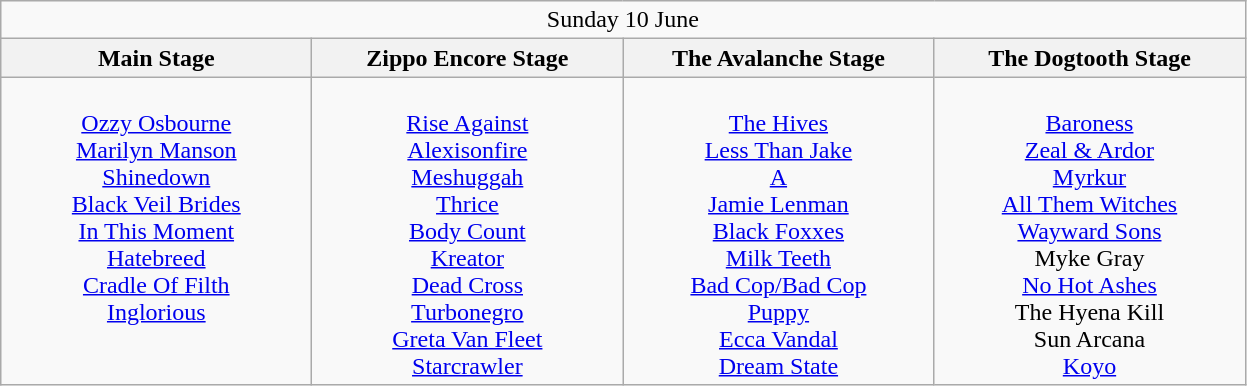<table class="wikitable">
<tr>
<td colspan="4" style="text-align:center;">Sunday 10 June</td>
</tr>
<tr>
<th>Main Stage</th>
<th>Zippo Encore Stage</th>
<th>The Avalanche Stage</th>
<th>The Dogtooth Stage</th>
</tr>
<tr>
<td style="text-align:center; vertical-align:top; width:200px;"><br><a href='#'>Ozzy Osbourne</a><br>
<a href='#'>Marilyn Manson</a><br>
<a href='#'>Shinedown</a><br>
<a href='#'>Black Veil Brides</a> <br>
<a href='#'>In This Moment</a> <br>
<a href='#'>Hatebreed</a> <br>
<a href='#'>Cradle Of Filth</a> <br>
<a href='#'>Inglorious</a> <br></td>
<td style="text-align:center; vertical-align:top; width:200px;"><br><a href='#'>Rise Against</a> <br>
<a href='#'>Alexisonfire</a> <br>
<a href='#'>Meshuggah</a> <br>
<a href='#'>Thrice</a> <br>
<a href='#'>Body Count</a> <br>
<a href='#'>Kreator</a> <br>
<a href='#'>Dead Cross</a> <br>
<a href='#'>Turbonegro</a> <br>
<a href='#'>Greta Van Fleet</a> <br>
<a href='#'>Starcrawler</a> <br></td>
<td style="text-align:center; vertical-align:top; width:200px;"><br><a href='#'>The Hives</a> <br>
<a href='#'>Less Than Jake</a> <br>
<a href='#'>A</a> <br>
<a href='#'>Jamie Lenman</a> <br>
<a href='#'>Black Foxxes</a> <br>
<a href='#'>Milk Teeth</a> <br>
<a href='#'>Bad Cop/Bad Cop</a><br>
<a href='#'>Puppy</a> <br>
<a href='#'>Ecca Vandal</a> <br>
<a href='#'>Dream State</a> <br></td>
<td style="text-align:center; vertical-align:top; width:200px;"><br><a href='#'>Baroness</a> <br>
<a href='#'>Zeal & Ardor</a> <br>
<a href='#'>Myrkur</a> <br>
<a href='#'>All Them Witches</a> <br>
<a href='#'>Wayward Sons</a><br>
Myke Gray <br>
<a href='#'>No Hot Ashes</a> <br>
The Hyena Kill <br>
Sun Arcana <br>
<a href='#'>Koyo</a><br></td>
</tr>
</table>
